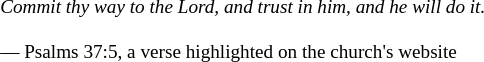<table class="toccolours" style="float: left; margin-left: 1em; margin-right: 2em; font-size: 80%; background:; color:black; width:30em; max-width: 30%;" cellspacing="5">
<tr>
<td><em>Commit thy way to the Lord, and trust in him, and he will do it.</em> <br><br>— Psalms 37:5, a verse highlighted on the church's website</td>
</tr>
</table>
